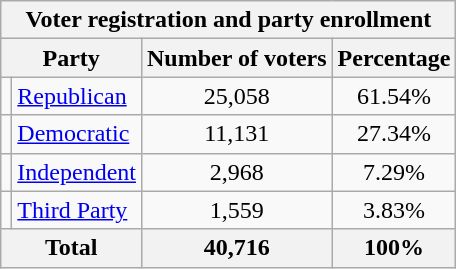<table class="wikitable float">
<tr>
<th colspan = 6>Voter registration and party enrollment</th>
</tr>
<tr>
<th colspan = 2>Party</th>
<th>Number of voters</th>
<th>Percentage</th>
</tr>
<tr>
<td></td>
<td><a href='#'>Republican</a></td>
<td style="text-align:center;">25,058</td>
<td style="text-align:center;">61.54%</td>
</tr>
<tr>
<td></td>
<td><a href='#'>Democratic</a></td>
<td style="text-align:center;">11,131</td>
<td style="text-align:center;">27.34%</td>
</tr>
<tr>
<td></td>
<td><a href='#'>Independent</a></td>
<td style="text-align:center;">2,968</td>
<td style="text-align:center;">7.29%</td>
</tr>
<tr>
<td></td>
<td><a href='#'>Third Party</a></td>
<td style="text-align:center;">1,559</td>
<td style="text-align:center;">3.83%</td>
</tr>
<tr>
<th colspan="2">Total</th>
<th style="text-align:center;">40,716</th>
<th style="text-align:center;">100%</th>
</tr>
</table>
